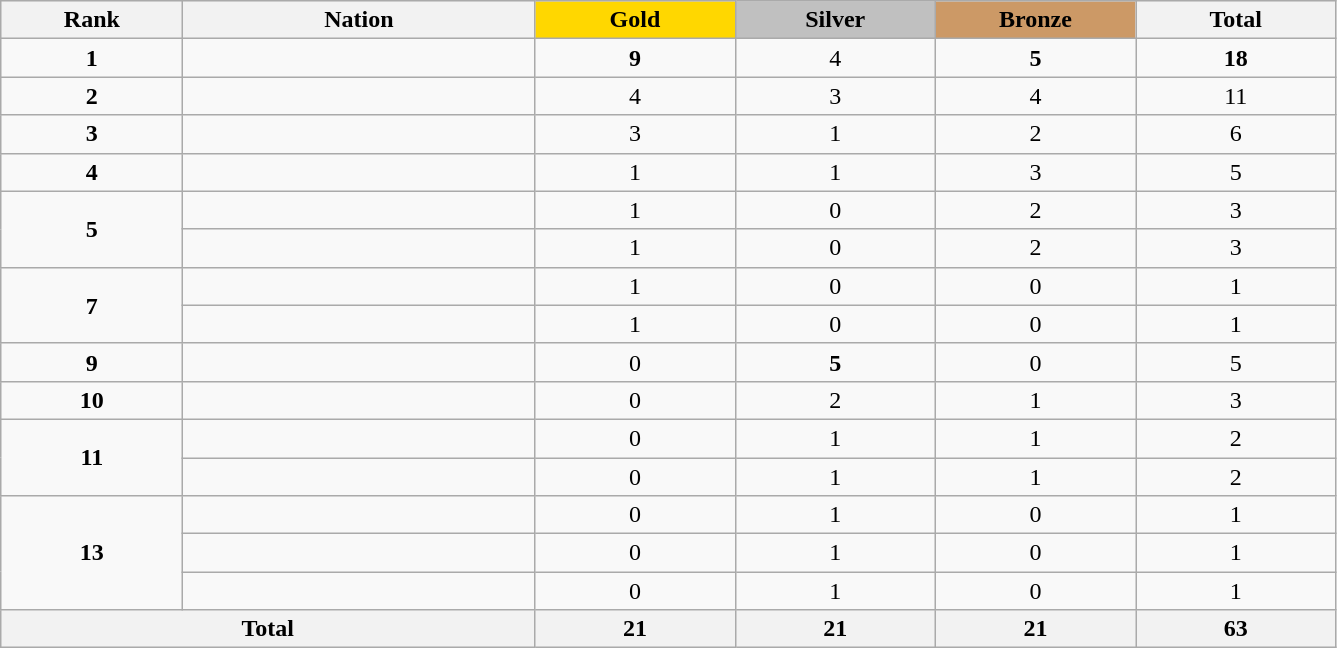<table class="wikitable collapsible autocollapse plainrowheaders" width=70.5% style="text-align:center;">
<tr style="background-color:#EDEDED;">
<th width=100px class="hintergrundfarbe5">Rank</th>
<th width=200px class="hintergrundfarbe6">Nation</th>
<th style="background:    gold; width:15%">Gold</th>
<th style="background:  silver; width:15%">Silver</th>
<th style="background: #CC9966; width:15%">Bronze</th>
<th class="hintergrundfarbe6" style="width:15%">Total</th>
</tr>
<tr>
<td><strong>1</strong></td>
<td align=left></td>
<td><strong>9</strong></td>
<td>4</td>
<td><strong>5</strong></td>
<td><strong>18</strong></td>
</tr>
<tr>
<td><strong>2</strong></td>
<td align=left></td>
<td>4</td>
<td>3</td>
<td>4</td>
<td>11</td>
</tr>
<tr>
<td><strong>3</strong></td>
<td align=left></td>
<td>3</td>
<td>1</td>
<td>2</td>
<td>6</td>
</tr>
<tr>
<td><strong>4</strong></td>
<td align=left><em></em></td>
<td>1</td>
<td>1</td>
<td>3</td>
<td>5</td>
</tr>
<tr>
<td rowspan=2><strong>5</strong></td>
<td align=left></td>
<td>1</td>
<td>0</td>
<td>2</td>
<td>3</td>
</tr>
<tr>
<td align=left></td>
<td>1</td>
<td>0</td>
<td>2</td>
<td>3</td>
</tr>
<tr>
<td rowspan=2><strong>7</strong></td>
<td align=left><em></em></td>
<td>1</td>
<td>0</td>
<td>0</td>
<td>1</td>
</tr>
<tr>
<td align=left></td>
<td>1</td>
<td>0</td>
<td>0</td>
<td>1</td>
</tr>
<tr>
<td><strong>9</strong></td>
<td align=left></td>
<td>0</td>
<td><strong>5</strong></td>
<td>0</td>
<td>5</td>
</tr>
<tr>
<td><strong>10</strong></td>
<td align=left><em></em></td>
<td>0</td>
<td>2</td>
<td>1</td>
<td>3</td>
</tr>
<tr>
<td rowspan=2><strong>11</strong></td>
<td align=left></td>
<td>0</td>
<td>1</td>
<td>1</td>
<td>2</td>
</tr>
<tr>
<td align=left></td>
<td>0</td>
<td>1</td>
<td>1</td>
<td>2</td>
</tr>
<tr>
<td rowspan=3><strong>13</strong></td>
<td align=left></td>
<td>0</td>
<td>1</td>
<td>0</td>
<td>1</td>
</tr>
<tr>
<td align=left></td>
<td>0</td>
<td>1</td>
<td>0</td>
<td>1</td>
</tr>
<tr>
<td align=left></td>
<td>0</td>
<td>1</td>
<td>0</td>
<td>1</td>
</tr>
<tr>
<th colspan=2>Total</th>
<th>21</th>
<th>21</th>
<th>21</th>
<th>63</th>
</tr>
</table>
